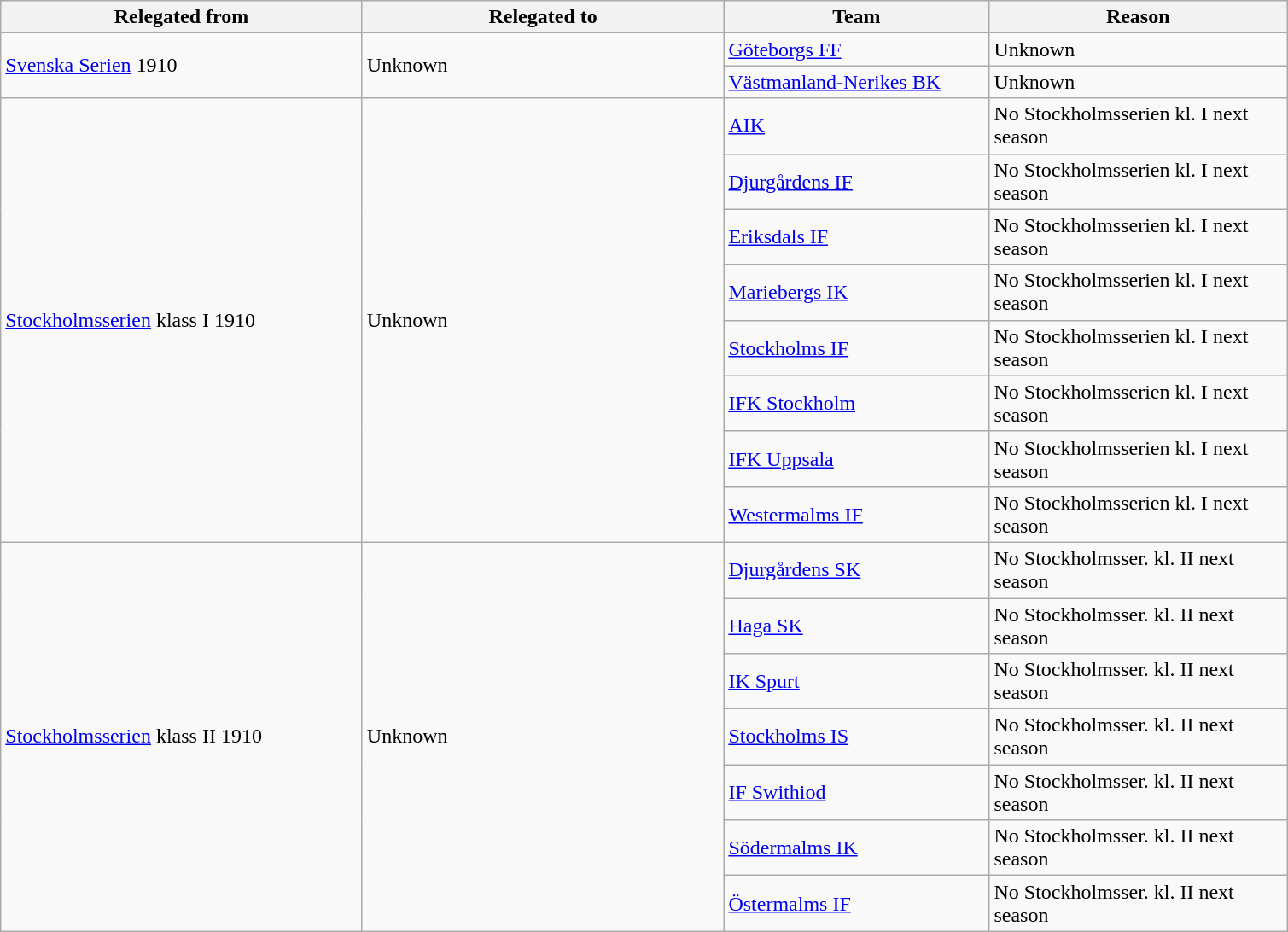<table class="wikitable" style="text-align: left;">
<tr>
<th style="width: 275px;">Relegated from</th>
<th style="width: 275px;">Relegated to</th>
<th style="width: 200px;">Team</th>
<th style="width: 225px;">Reason</th>
</tr>
<tr>
<td rowspan="2"><a href='#'>Svenska Serien</a> 1910</td>
<td rowspan="2">Unknown</td>
<td><a href='#'>Göteborgs FF</a></td>
<td>Unknown</td>
</tr>
<tr>
<td><a href='#'>Västmanland-Nerikes BK</a></td>
<td>Unknown</td>
</tr>
<tr>
<td rowspan="8"><a href='#'>Stockholmsserien</a> klass I 1910</td>
<td rowspan="8">Unknown</td>
<td><a href='#'>AIK</a></td>
<td>No Stockholmsserien kl. I next season</td>
</tr>
<tr>
<td><a href='#'>Djurgårdens IF</a></td>
<td>No Stockholmsserien kl. I next season</td>
</tr>
<tr>
<td><a href='#'>Eriksdals IF</a></td>
<td>No Stockholmsserien kl. I next season</td>
</tr>
<tr>
<td><a href='#'>Mariebergs IK</a></td>
<td>No Stockholmsserien kl. I next season</td>
</tr>
<tr>
<td><a href='#'>Stockholms IF</a></td>
<td>No Stockholmsserien kl. I next season</td>
</tr>
<tr>
<td><a href='#'>IFK Stockholm</a></td>
<td>No Stockholmsserien kl. I next season</td>
</tr>
<tr>
<td><a href='#'>IFK Uppsala</a></td>
<td>No Stockholmsserien kl. I next season</td>
</tr>
<tr>
<td><a href='#'>Westermalms IF</a></td>
<td>No Stockholmsserien kl. I next season</td>
</tr>
<tr>
<td rowspan="7"><a href='#'>Stockholmsserien</a> klass II 1910</td>
<td rowspan="7">Unknown</td>
<td><a href='#'>Djurgårdens SK</a></td>
<td>No Stockholmsser. kl. II next season</td>
</tr>
<tr>
<td><a href='#'>Haga SK</a></td>
<td>No Stockholmsser. kl. II next season</td>
</tr>
<tr>
<td><a href='#'>IK Spurt</a></td>
<td>No Stockholmsser. kl. II next season</td>
</tr>
<tr>
<td><a href='#'>Stockholms IS</a></td>
<td>No Stockholmsser. kl. II next season</td>
</tr>
<tr>
<td><a href='#'>IF Swithiod</a></td>
<td>No Stockholmsser. kl. II next season</td>
</tr>
<tr>
<td><a href='#'>Södermalms IK</a></td>
<td>No Stockholmsser. kl. II next season</td>
</tr>
<tr>
<td><a href='#'>Östermalms IF</a></td>
<td>No Stockholmsser. kl. II next season</td>
</tr>
</table>
